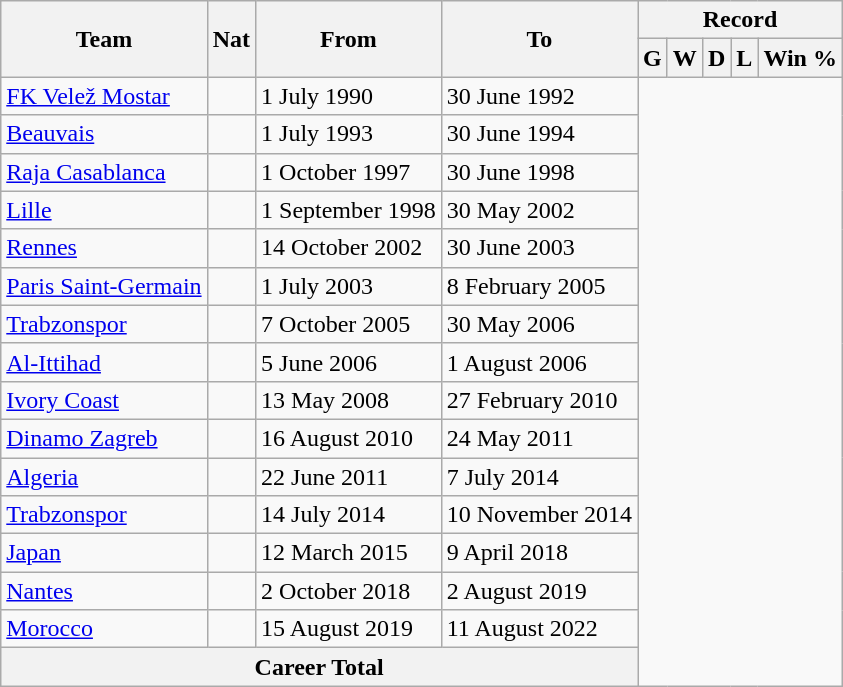<table class="wikitable" style="text-align: center">
<tr>
<th rowspan="2">Team</th>
<th rowspan="2">Nat</th>
<th rowspan="2">From</th>
<th rowspan="2">To</th>
<th colspan="9">Record</th>
</tr>
<tr>
<th>G</th>
<th>W</th>
<th>D</th>
<th>L</th>
<th>Win %</th>
</tr>
<tr>
<td align=left><a href='#'>FK Velež Mostar</a></td>
<td></td>
<td align=left>1 July 1990</td>
<td align=left>30 June 1992<br></td>
</tr>
<tr>
<td align=left><a href='#'>Beauvais</a></td>
<td></td>
<td align=left>1 July 1993</td>
<td align=left>30 June 1994<br></td>
</tr>
<tr>
<td align=left><a href='#'>Raja Casablanca</a></td>
<td></td>
<td align=left>1 October 1997</td>
<td align=left>30 June 1998<br></td>
</tr>
<tr>
<td align=left><a href='#'>Lille</a></td>
<td></td>
<td align=left>1 September 1998</td>
<td align=left>30 May 2002<br></td>
</tr>
<tr>
<td align=left><a href='#'>Rennes</a></td>
<td></td>
<td align=left>14 October 2002</td>
<td align=left>30 June 2003<br></td>
</tr>
<tr>
<td align=left><a href='#'>Paris Saint-Germain</a></td>
<td></td>
<td align=left>1 July 2003</td>
<td align=left>8 February 2005<br></td>
</tr>
<tr>
<td align=left><a href='#'>Trabzonspor</a></td>
<td></td>
<td align=left>7 October 2005</td>
<td align=left>30 May 2006<br></td>
</tr>
<tr>
<td align=left><a href='#'>Al-Ittihad</a></td>
<td></td>
<td align=left>5 June 2006</td>
<td align=left>1 August 2006<br></td>
</tr>
<tr>
<td align=left><a href='#'>Ivory Coast</a></td>
<td></td>
<td align=left>13 May 2008</td>
<td align=left>27 February 2010<br></td>
</tr>
<tr>
<td align=left><a href='#'>Dinamo Zagreb</a></td>
<td></td>
<td align=left>16 August 2010</td>
<td align=left>24 May 2011<br></td>
</tr>
<tr>
<td align=left><a href='#'>Algeria</a></td>
<td></td>
<td align=left>22 June 2011</td>
<td align=left>7 July 2014<br></td>
</tr>
<tr>
<td align=left><a href='#'>Trabzonspor</a></td>
<td></td>
<td align=left>14 July 2014</td>
<td align=left>10 November 2014<br></td>
</tr>
<tr>
<td align=left><a href='#'>Japan</a></td>
<td></td>
<td align=left>12 March 2015</td>
<td align=left>9 April 2018<br></td>
</tr>
<tr>
<td align=left><a href='#'>Nantes</a></td>
<td></td>
<td align=left>2 October 2018</td>
<td align=left>2 August 2019<br></td>
</tr>
<tr>
<td align=left><a href='#'>Morocco</a></td>
<td></td>
<td align=left>15 August 2019</td>
<td align=left>11 August 2022<br></td>
</tr>
<tr>
<th colspan="4">Career Total<br></th>
</tr>
</table>
